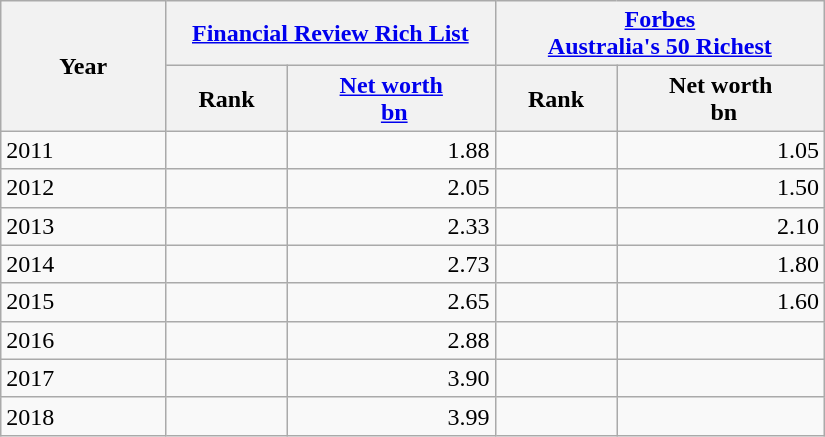<table class="wikitable">
<tr>
<th rowspan=2>Year</th>
<th colspan=2 width=40%><a href='#'>Financial Review Rich List</a></th>
<th colspan=2 width=40%><a href='#'>Forbes</a><br><a href='#'>Australia's 50 Richest</a></th>
</tr>
<tr>
<th>Rank</th>
<th><a href='#'>Net worth</a><br> <a href='#'>bn</a></th>
<th>Rank</th>
<th>Net worth<br> bn</th>
</tr>
<tr>
<td>2011</td>
<td align="center"> </td>
<td align="right">1.88 </td>
<td align="center"> </td>
<td align="right">1.05 </td>
</tr>
<tr>
<td>2012</td>
<td align="center"> </td>
<td align="right">2.05 </td>
<td align="center"> </td>
<td align="right">1.50 </td>
</tr>
<tr>
<td>2013</td>
<td align="center"> </td>
<td align="right">2.33 </td>
<td align="center"> </td>
<td align="right">2.10 </td>
</tr>
<tr>
<td>2014</td>
<td align="center"> </td>
<td align="right">2.73 </td>
<td align="center"> </td>
<td align="right">1.80 </td>
</tr>
<tr>
<td>2015</td>
<td align="center"> </td>
<td align="right">2.65 </td>
<td align="center"> </td>
<td align="right">1.60 </td>
</tr>
<tr>
<td>2016</td>
<td align="center"> </td>
<td align="right">2.88 </td>
<td align="center"></td>
<td align="right"></td>
</tr>
<tr>
<td>2017</td>
<td align="center"> </td>
<td align="right">3.90 </td>
<td align="center"></td>
<td align="right"></td>
</tr>
<tr>
<td>2018</td>
<td align="center"> </td>
<td align="right">3.99 </td>
<td align="center"></td>
<td align="right"></td>
</tr>
</table>
